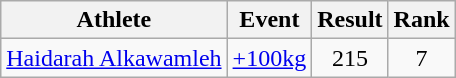<table class="wikitable">
<tr>
<th>Athlete</th>
<th>Event</th>
<th>Result</th>
<th>Rank</th>
</tr>
<tr align=center>
<td align=left><a href='#'>Haidarah Alkawamleh</a></td>
<td align=left><a href='#'>+100kg</a></td>
<td>215</td>
<td>7</td>
</tr>
</table>
